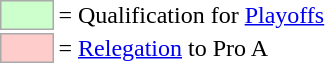<table>
<tr>
<td style="background-color:#CCFFCC; border:1px solid #aaaaaa; width:2em;"></td>
<td>= Qualification for <a href='#'>Playoffs</a></td>
</tr>
<tr>
<td style="background-color:#FFCCCC; border:1px solid #aaaaaa; width:2em;"></td>
<td>= <a href='#'>Relegation</a> to Pro A</td>
</tr>
</table>
